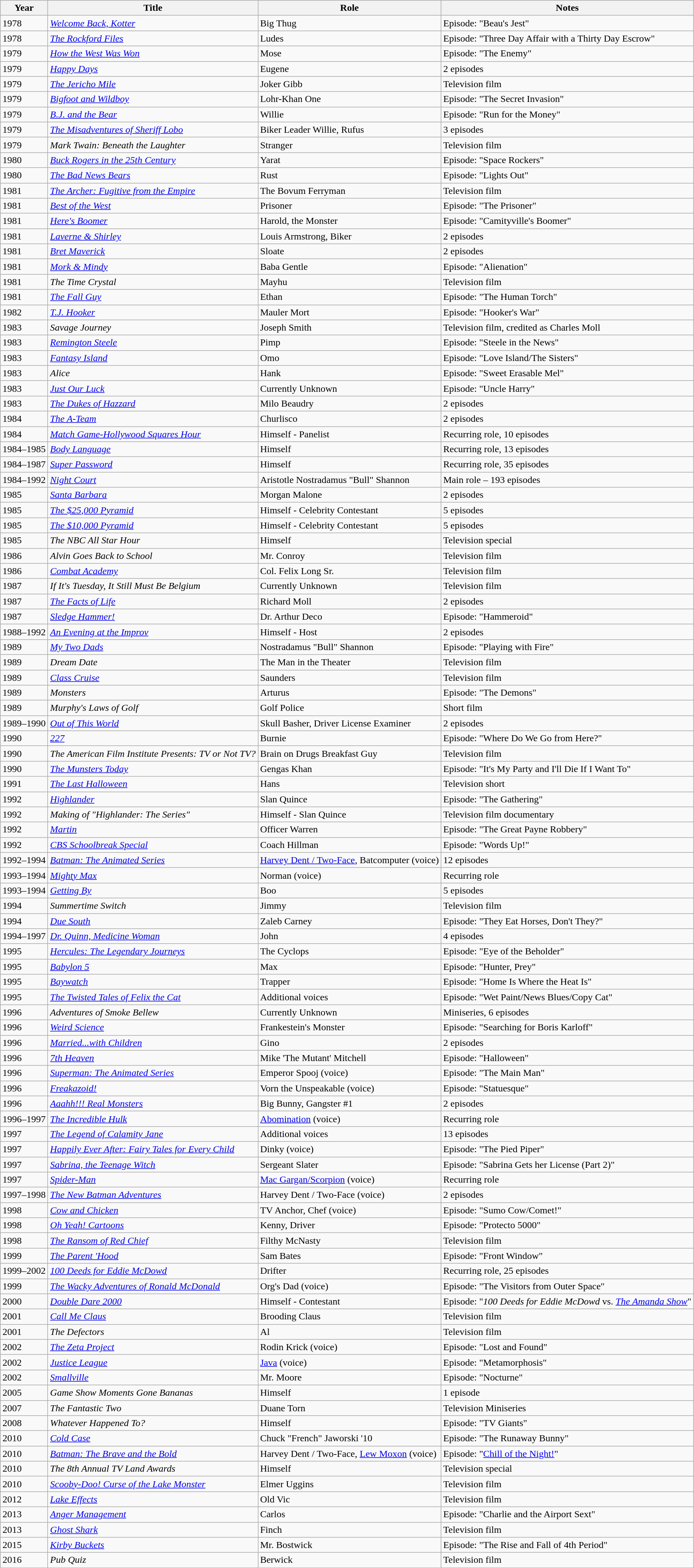<table class="wikitable">
<tr>
<th>Year</th>
<th>Title</th>
<th>Role</th>
<th>Notes</th>
</tr>
<tr>
<td>1978</td>
<td><em><a href='#'>Welcome Back, Kotter</a></em></td>
<td>Big Thug</td>
<td>Episode: "Beau's Jest"</td>
</tr>
<tr>
<td>1978</td>
<td><em><a href='#'>The Rockford Files</a></em></td>
<td>Ludes</td>
<td>Episode: "Three Day Affair with a Thirty Day Escrow"</td>
</tr>
<tr>
<td>1979</td>
<td><em><a href='#'>How the West Was Won</a></em></td>
<td>Mose</td>
<td>Episode: "The Enemy"</td>
</tr>
<tr>
<td>1979</td>
<td><em><a href='#'>Happy Days</a></em></td>
<td>Eugene</td>
<td>2 episodes</td>
</tr>
<tr>
<td>1979</td>
<td><em><a href='#'>The Jericho Mile</a></em></td>
<td>Joker Gibb</td>
<td>Television film</td>
</tr>
<tr>
<td>1979</td>
<td><em><a href='#'>Bigfoot and Wildboy</a></em></td>
<td>Lohr-Khan One</td>
<td>Episode: "The Secret Invasion"</td>
</tr>
<tr>
<td>1979</td>
<td><em><a href='#'>B.J. and the Bear</a></em></td>
<td>Willie</td>
<td>Episode: "Run for the Money"</td>
</tr>
<tr>
<td>1979</td>
<td><em><a href='#'>The Misadventures of Sheriff Lobo</a></em></td>
<td>Biker Leader Willie, Rufus</td>
<td>3 episodes</td>
</tr>
<tr>
<td>1979</td>
<td><em>Mark Twain: Beneath the Laughter</em></td>
<td>Stranger</td>
<td>Television film</td>
</tr>
<tr>
<td>1980</td>
<td><em><a href='#'>Buck Rogers in the 25th Century</a></em></td>
<td>Yarat</td>
<td>Episode: "Space Rockers"</td>
</tr>
<tr>
<td>1980</td>
<td><em><a href='#'>The Bad News Bears</a></em></td>
<td>Rust</td>
<td>Episode: "Lights Out"</td>
</tr>
<tr>
<td>1981</td>
<td><em><a href='#'>The Archer: Fugitive from the Empire</a></em></td>
<td>The Bovum Ferryman</td>
<td>Television film</td>
</tr>
<tr>
<td>1981</td>
<td><em><a href='#'>Best of the West</a></em></td>
<td>Prisoner</td>
<td>Episode: "The Prisoner"</td>
</tr>
<tr>
<td>1981</td>
<td><em><a href='#'>Here's Boomer</a></em></td>
<td>Harold, the Monster</td>
<td>Episode: "Camityville's Boomer"</td>
</tr>
<tr>
<td>1981</td>
<td><em><a href='#'>Laverne & Shirley</a></em></td>
<td>Louis Armstrong, Biker</td>
<td>2 episodes</td>
</tr>
<tr>
<td>1981</td>
<td><em><a href='#'>Bret Maverick</a></em></td>
<td>Sloate</td>
<td>2 episodes</td>
</tr>
<tr>
<td>1981</td>
<td><em><a href='#'>Mork & Mindy</a></em></td>
<td>Baba Gentle</td>
<td>Episode: "Alienation"</td>
</tr>
<tr>
<td>1981</td>
<td><em>The Time Crystal</em></td>
<td>Mayhu</td>
<td>Television film</td>
</tr>
<tr>
<td>1981</td>
<td><em><a href='#'>The Fall Guy</a></em></td>
<td>Ethan</td>
<td>Episode: "The Human Torch"</td>
</tr>
<tr>
<td>1982</td>
<td><em><a href='#'>T.J. Hooker</a></em></td>
<td>Mauler Mort</td>
<td>Episode: "Hooker's War"</td>
</tr>
<tr>
<td>1983</td>
<td><em>Savage Journey</em></td>
<td>Joseph Smith</td>
<td>Television film, credited as Charles Moll</td>
</tr>
<tr>
<td>1983</td>
<td><em><a href='#'>Remington Steele</a></em></td>
<td>Pimp</td>
<td>Episode: "Steele in the News"</td>
</tr>
<tr>
<td>1983</td>
<td><em><a href='#'>Fantasy Island</a></em></td>
<td>Omo</td>
<td>Episode: "Love Island/The Sisters"</td>
</tr>
<tr>
<td>1983</td>
<td><em>Alice</em></td>
<td>Hank</td>
<td>Episode: "Sweet Erasable Mel"</td>
</tr>
<tr>
<td>1983</td>
<td><em><a href='#'>Just Our Luck</a></em></td>
<td>Currently Unknown</td>
<td>Episode: "Uncle Harry"</td>
</tr>
<tr>
<td>1983</td>
<td><em><a href='#'>The Dukes of Hazzard</a></em></td>
<td>Milo Beaudry</td>
<td>2 episodes</td>
</tr>
<tr>
<td>1984</td>
<td><em><a href='#'>The A-Team</a></em></td>
<td>Churlisco</td>
<td>2 episodes</td>
</tr>
<tr>
<td>1984</td>
<td><em><a href='#'>Match Game-Hollywood Squares Hour</a></em></td>
<td>Himself - Panelist</td>
<td>Recurring role, 10 episodes</td>
</tr>
<tr>
<td>1984–1985</td>
<td><em><a href='#'>Body Language</a></em></td>
<td>Himself</td>
<td>Recurring role, 13 episodes</td>
</tr>
<tr>
<td>1984–1987</td>
<td><em><a href='#'>Super Password</a></em></td>
<td>Himself</td>
<td>Recurring role, 35 episodes</td>
</tr>
<tr>
<td>1984–1992</td>
<td><em><a href='#'>Night Court</a></em></td>
<td>Aristotle Nostradamus "Bull" Shannon</td>
<td>Main role – 193 episodes</td>
</tr>
<tr>
<td>1985</td>
<td><em><a href='#'>Santa Barbara</a></em></td>
<td>Morgan Malone</td>
<td>2 episodes</td>
</tr>
<tr>
<td>1985</td>
<td><em><a href='#'>The $25,000 Pyramid</a></em></td>
<td>Himself - Celebrity Contestant</td>
<td>5 episodes</td>
</tr>
<tr>
<td>1985</td>
<td><em><a href='#'>The $10,000 Pyramid</a></em></td>
<td>Himself - Celebrity Contestant</td>
<td>5 episodes</td>
</tr>
<tr>
<td>1985</td>
<td><em>The NBC All Star Hour</em></td>
<td>Himself</td>
<td>Television special</td>
</tr>
<tr>
<td>1986</td>
<td><em>Alvin Goes Back to School</em></td>
<td>Mr. Conroy</td>
<td>Television film</td>
</tr>
<tr>
<td>1986</td>
<td><em><a href='#'>Combat Academy</a></em></td>
<td>Col. Felix Long Sr.</td>
<td>Television film</td>
</tr>
<tr>
<td>1987</td>
<td><em>If It's Tuesday, It Still Must Be Belgium</em></td>
<td>Currently Unknown</td>
<td>Television film</td>
</tr>
<tr>
<td>1987</td>
<td><em><a href='#'>The Facts of Life</a></em></td>
<td>Richard Moll</td>
<td>2 episodes</td>
</tr>
<tr>
<td>1987</td>
<td><em><a href='#'>Sledge Hammer!</a></em></td>
<td>Dr. Arthur Deco</td>
<td>Episode: "Hammeroid"</td>
</tr>
<tr>
<td>1988–1992</td>
<td><em><a href='#'>An Evening at the Improv</a></em></td>
<td>Himself - Host</td>
<td>2 episodes</td>
</tr>
<tr>
<td>1989</td>
<td><em><a href='#'>My Two Dads</a></em></td>
<td>Nostradamus "Bull" Shannon</td>
<td>Episode: "Playing with Fire"</td>
</tr>
<tr>
<td>1989</td>
<td><em>Dream Date</em></td>
<td>The Man in the Theater</td>
<td>Television film</td>
</tr>
<tr>
<td>1989</td>
<td><em><a href='#'>Class Cruise</a></em></td>
<td>Saunders</td>
<td>Television film</td>
</tr>
<tr>
<td>1989</td>
<td><em>Monsters</em></td>
<td>Arturus</td>
<td>Episode: "The Demons"</td>
</tr>
<tr>
<td>1989</td>
<td><em>Murphy's Laws of Golf</em></td>
<td>Golf Police</td>
<td>Short film</td>
</tr>
<tr>
<td>1989–1990</td>
<td><em><a href='#'>Out of This World</a></em></td>
<td>Skull Basher, Driver License Examiner</td>
<td>2 episodes</td>
</tr>
<tr>
<td>1990</td>
<td><em><a href='#'>227</a></em></td>
<td>Burnie</td>
<td>Episode: "Where Do We Go from Here?"</td>
</tr>
<tr>
<td>1990</td>
<td><em>The American Film Institute Presents: TV or Not TV?</em></td>
<td>Brain on Drugs Breakfast Guy</td>
<td>Television film</td>
</tr>
<tr>
<td>1990</td>
<td><em><a href='#'>The Munsters Today</a></em></td>
<td>Gengas Khan</td>
<td>Episode: "It's My Party and I'll Die If I Want To"</td>
</tr>
<tr>
<td>1991</td>
<td><em><a href='#'>The Last Halloween</a></em></td>
<td>Hans</td>
<td>Television short</td>
</tr>
<tr>
<td>1992</td>
<td><em><a href='#'>Highlander</a></em></td>
<td>Slan Quince</td>
<td>Episode: "The Gathering"</td>
</tr>
<tr>
<td>1992</td>
<td><em>Making of "Highlander: The Series"</em></td>
<td>Himself - Slan Quince</td>
<td>Television film documentary</td>
</tr>
<tr>
<td>1992</td>
<td><em><a href='#'>Martin</a></em></td>
<td>Officer Warren</td>
<td>Episode: "The Great Payne Robbery"</td>
</tr>
<tr>
<td>1992</td>
<td><em><a href='#'>CBS Schoolbreak Special</a></em></td>
<td>Coach Hillman</td>
<td>Episode: "Words Up!"</td>
</tr>
<tr>
<td>1992–1994</td>
<td><em><a href='#'>Batman: The Animated Series</a></em></td>
<td><a href='#'>Harvey Dent / Two-Face</a>, Batcomputer (voice)</td>
<td>12 episodes</td>
</tr>
<tr>
<td>1993–1994</td>
<td><em><a href='#'>Mighty Max</a></em></td>
<td>Norman (voice)</td>
<td>Recurring role</td>
</tr>
<tr>
<td>1993–1994</td>
<td><em><a href='#'>Getting By</a></em></td>
<td>Boo</td>
<td>5 episodes</td>
</tr>
<tr>
<td>1994</td>
<td><em>Summertime Switch</em></td>
<td>Jimmy</td>
<td>Television film</td>
</tr>
<tr>
<td>1994</td>
<td><em><a href='#'>Due South</a></em></td>
<td>Zaleb Carney</td>
<td>Episode: "They Eat Horses, Don't They?"</td>
</tr>
<tr>
<td>1994–1997</td>
<td><em><a href='#'>Dr. Quinn, Medicine Woman</a></em></td>
<td>John</td>
<td>4 episodes</td>
</tr>
<tr>
<td>1995</td>
<td><em><a href='#'>Hercules: The Legendary Journeys</a></em></td>
<td>The Cyclops</td>
<td>Episode: "Eye of the Beholder"</td>
</tr>
<tr>
<td>1995</td>
<td><em><a href='#'>Babylon 5</a></em></td>
<td>Max</td>
<td>Episode: "Hunter, Prey"</td>
</tr>
<tr>
<td>1995</td>
<td><em><a href='#'>Baywatch</a></em></td>
<td>Trapper</td>
<td>Episode: "Home Is Where the Heat Is"</td>
</tr>
<tr>
<td>1995</td>
<td><em><a href='#'>The Twisted Tales of Felix the Cat</a></em></td>
<td>Additional voices</td>
<td>Episode: "Wet Paint/News Blues/Copy Cat"</td>
</tr>
<tr>
<td>1996</td>
<td><em>Adventures of Smoke Bellew</em></td>
<td>Currently Unknown</td>
<td>Miniseries, 6 episodes</td>
</tr>
<tr>
<td>1996</td>
<td><em><a href='#'>Weird Science</a></em></td>
<td>Frankestein's Monster</td>
<td>Episode: "Searching for Boris Karloff"</td>
</tr>
<tr>
<td>1996</td>
<td><em><a href='#'>Married...with Children</a></em></td>
<td>Gino</td>
<td>2 episodes</td>
</tr>
<tr>
<td>1996</td>
<td><em><a href='#'>7th Heaven</a></em></td>
<td>Mike 'The Mutant' Mitchell</td>
<td>Episode: "Halloween"</td>
</tr>
<tr>
<td>1996</td>
<td><em><a href='#'>Superman: The Animated Series</a></em></td>
<td>Emperor Spooj (voice)</td>
<td>Episode: "The Main Man"</td>
</tr>
<tr>
<td>1996</td>
<td><em><a href='#'>Freakazoid!</a></em></td>
<td>Vorn the Unspeakable (voice)</td>
<td>Episode: "Statuesque"</td>
</tr>
<tr>
<td>1996</td>
<td><em><a href='#'>Aaahh!!! Real Monsters</a></em></td>
<td>Big Bunny, Gangster #1</td>
<td>2 episodes</td>
</tr>
<tr>
<td>1996–1997</td>
<td><em><a href='#'>The Incredible Hulk</a></em></td>
<td><a href='#'>Abomination</a> (voice)</td>
<td>Recurring role</td>
</tr>
<tr>
<td>1997</td>
<td><em><a href='#'>The Legend of Calamity Jane</a></em></td>
<td>Additional voices</td>
<td>13 episodes</td>
</tr>
<tr>
<td>1997</td>
<td><em><a href='#'>Happily Ever After: Fairy Tales for Every Child</a></em></td>
<td>Dinky (voice)</td>
<td>Episode: "The Pied Piper"</td>
</tr>
<tr>
<td>1997</td>
<td><em><a href='#'>Sabrina, the Teenage Witch</a></em></td>
<td>Sergeant Slater</td>
<td>Episode: "Sabrina Gets her License (Part 2)"</td>
</tr>
<tr>
<td>1997</td>
<td><em><a href='#'>Spider-Man</a></em></td>
<td><a href='#'>Mac Gargan/Scorpion</a> (voice)</td>
<td>Recurring role</td>
</tr>
<tr>
<td>1997–1998</td>
<td><em><a href='#'>The New Batman Adventures</a></em></td>
<td>Harvey Dent / Two-Face (voice)</td>
<td>2 episodes</td>
</tr>
<tr>
<td>1998</td>
<td><em><a href='#'>Cow and Chicken</a></em></td>
<td>TV Anchor, Chef (voice)</td>
<td>Episode: "Sumo Cow/Comet!"</td>
</tr>
<tr>
<td>1998</td>
<td><em><a href='#'>Oh Yeah! Cartoons</a></em></td>
<td>Kenny, Driver</td>
<td>Episode: "Protecto 5000"</td>
</tr>
<tr>
<td>1998</td>
<td><em><a href='#'>The Ransom of Red Chief</a></em></td>
<td>Filthy McNasty</td>
<td>Television film</td>
</tr>
<tr>
<td>1999</td>
<td><em><a href='#'>The Parent 'Hood</a></em></td>
<td>Sam Bates</td>
<td>Episode: "Front Window"</td>
</tr>
<tr>
<td>1999–2002</td>
<td><em><a href='#'>100 Deeds for Eddie McDowd</a></em></td>
<td>Drifter</td>
<td>Recurring role, 25 episodes</td>
</tr>
<tr>
<td>1999</td>
<td><em><a href='#'>The Wacky Adventures of Ronald McDonald</a></em></td>
<td>Org's Dad (voice)</td>
<td>Episode: "The Visitors from Outer Space"</td>
</tr>
<tr>
<td>2000</td>
<td><em><a href='#'>Double Dare 2000</a></em></td>
<td>Himself - Contestant</td>
<td>Episode: "<em>100 Deeds for Eddie McDowd</em> vs. <em><a href='#'>The Amanda Show</a></em>"</td>
</tr>
<tr>
<td>2001</td>
<td><em><a href='#'>Call Me Claus</a></em></td>
<td>Brooding Claus</td>
<td>Television film</td>
</tr>
<tr>
<td>2001</td>
<td><em>The Defectors</em></td>
<td>Al</td>
<td>Television film</td>
</tr>
<tr>
<td>2002</td>
<td><em><a href='#'>The Zeta Project</a></em></td>
<td>Rodin Krick (voice)</td>
<td>Episode: "Lost and Found"</td>
</tr>
<tr>
<td>2002</td>
<td><em><a href='#'>Justice League</a></em></td>
<td><a href='#'>Java</a> (voice)</td>
<td>Episode: "Metamorphosis"</td>
</tr>
<tr>
<td>2002</td>
<td><em><a href='#'>Smallville</a></em></td>
<td>Mr. Moore</td>
<td>Episode: "Nocturne"</td>
</tr>
<tr>
<td>2005</td>
<td><em>Game Show Moments Gone Bananas</em></td>
<td>Himself</td>
<td>1 episode</td>
</tr>
<tr>
<td>2007</td>
<td><em>The Fantastic Two</em></td>
<td>Duane Torn</td>
<td>Television Miniseries</td>
</tr>
<tr>
<td>2008</td>
<td><em>Whatever Happened To?</em></td>
<td>Himself</td>
<td>Episode: "TV Giants"</td>
</tr>
<tr>
<td>2010</td>
<td><em><a href='#'>Cold Case</a></em></td>
<td>Chuck "French" Jaworski '10</td>
<td>Episode: "The Runaway Bunny"</td>
</tr>
<tr>
<td>2010</td>
<td><em><a href='#'>Batman: The Brave and the Bold</a></em></td>
<td>Harvey Dent / Two-Face, <a href='#'>Lew Moxon</a> (voice)</td>
<td>Episode: "<a href='#'>Chill of the Night!</a>"</td>
</tr>
<tr>
<td>2010</td>
<td><em>The 8th Annual TV Land Awards</em></td>
<td>Himself</td>
<td>Television special</td>
</tr>
<tr>
<td>2010</td>
<td><em><a href='#'>Scooby-Doo! Curse of the Lake Monster</a></em></td>
<td>Elmer Uggins</td>
<td>Television film</td>
</tr>
<tr>
<td>2012</td>
<td><em><a href='#'>Lake Effects</a></em></td>
<td>Old Vic</td>
<td>Television film</td>
</tr>
<tr>
<td>2013</td>
<td><em><a href='#'>Anger Management</a></em></td>
<td>Carlos</td>
<td>Episode: "Charlie and the Airport Sext"</td>
</tr>
<tr>
<td>2013</td>
<td><em><a href='#'>Ghost Shark</a></em></td>
<td>Finch</td>
<td>Television film</td>
</tr>
<tr>
<td>2015</td>
<td><em><a href='#'>Kirby Buckets</a></em></td>
<td>Mr. Bostwick</td>
<td>Episode: "The Rise and Fall of 4th Period"</td>
</tr>
<tr>
<td>2016</td>
<td><em>Pub Quiz</em></td>
<td>Berwick</td>
<td>Television film</td>
</tr>
</table>
